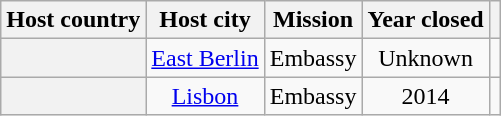<table class="wikitable plainrowheaders" style="text-align:center;">
<tr>
<th scope="col">Host country</th>
<th scope="col">Host city</th>
<th scope="col">Mission</th>
<th scope="col">Year closed</th>
<th scope="col"></th>
</tr>
<tr>
<th scope="row"></th>
<td><a href='#'>East Berlin</a></td>
<td>Embassy</td>
<td>Unknown</td>
<td></td>
</tr>
<tr>
<th scope="row"></th>
<td><a href='#'>Lisbon</a></td>
<td>Embassy</td>
<td>2014</td>
<td></td>
</tr>
</table>
